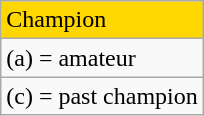<table class="wikitable">
<tr style="background:gold">
<td>Champion</td>
</tr>
<tr>
<td>(a) = amateur</td>
</tr>
<tr>
<td>(c) = past champion</td>
</tr>
</table>
